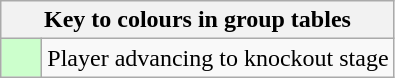<table class="wikitable" style="text-align: center;">
<tr>
<th colspan=2>Key to colours in group tables</th>
</tr>
<tr>
<td style="background:#cfc; width:20px;"></td>
<td align=left>Player advancing to knockout stage</td>
</tr>
</table>
